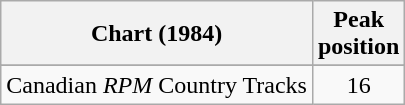<table class="wikitable sortable">
<tr>
<th align="left">Chart (1984)</th>
<th align="center">Peak<br>position</th>
</tr>
<tr>
</tr>
<tr>
<td align="left">Canadian <em>RPM</em> Country Tracks</td>
<td align="center">16</td>
</tr>
</table>
